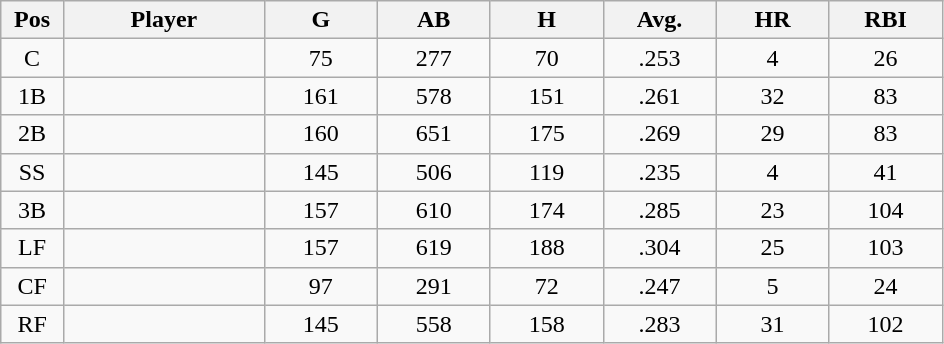<table class="wikitable sortable">
<tr>
<th bgcolor="#DDDDFF" width="5%">Pos</th>
<th bgcolor="#DDDDFF" width="16%">Player</th>
<th bgcolor="#DDDDFF" width="9%">G</th>
<th bgcolor="#DDDDFF" width="9%">AB</th>
<th bgcolor="#DDDDFF" width="9%">H</th>
<th bgcolor="#DDDDFF" width="9%">Avg.</th>
<th bgcolor="#DDDDFF" width="9%">HR</th>
<th bgcolor="#DDDDFF" width="9%">RBI</th>
</tr>
<tr align="center">
<td>C</td>
<td></td>
<td>75</td>
<td>277</td>
<td>70</td>
<td>.253</td>
<td>4</td>
<td>26</td>
</tr>
<tr align="center">
<td>1B</td>
<td></td>
<td>161</td>
<td>578</td>
<td>151</td>
<td>.261</td>
<td>32</td>
<td>83</td>
</tr>
<tr align="center">
<td>2B</td>
<td></td>
<td>160</td>
<td>651</td>
<td>175</td>
<td>.269</td>
<td>29</td>
<td>83</td>
</tr>
<tr align="center">
<td>SS</td>
<td></td>
<td>145</td>
<td>506</td>
<td>119</td>
<td>.235</td>
<td>4</td>
<td>41</td>
</tr>
<tr align="center">
<td>3B</td>
<td></td>
<td>157</td>
<td>610</td>
<td>174</td>
<td>.285</td>
<td>23</td>
<td>104</td>
</tr>
<tr align="center">
<td>LF</td>
<td></td>
<td>157</td>
<td>619</td>
<td>188</td>
<td>.304</td>
<td>25</td>
<td>103</td>
</tr>
<tr align="center">
<td>CF</td>
<td></td>
<td>97</td>
<td>291</td>
<td>72</td>
<td>.247</td>
<td>5</td>
<td>24</td>
</tr>
<tr align="center">
<td>RF</td>
<td></td>
<td>145</td>
<td>558</td>
<td>158</td>
<td>.283</td>
<td>31</td>
<td>102</td>
</tr>
</table>
